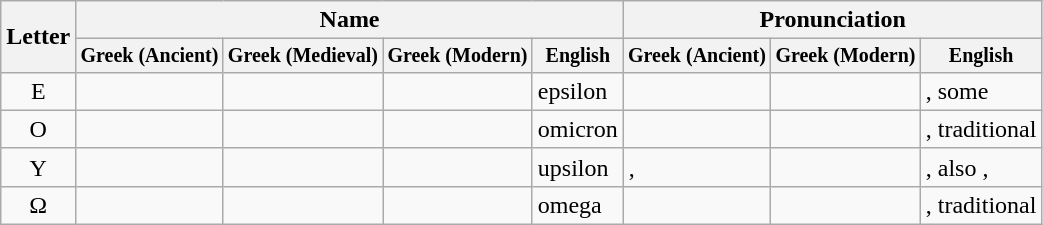<table class="wikitable">
<tr>
<th rowspan="2">Letter</th>
<th colspan="4">Name</th>
<th colspan="3">Pronunciation</th>
</tr>
<tr style="font-size: smaller;">
<th>Greek (Ancient)</th>
<th>Greek (Medieval)</th>
<th>Greek (Modern)</th>
<th>English</th>
<th>Greek (Ancient)</th>
<th>Greek (Modern)</th>
<th>English</th>
</tr>
<tr>
<td style="text-align: center;">Ε</td>
<td></td>
<td></td>
<td></td>
<td>epsilon</td>
<td></td>
<td></td>
<td>, some </td>
</tr>
<tr>
<td style="text-align: center;">Ο</td>
<td></td>
<td></td>
<td></td>
<td>omicron</td>
<td></td>
<td></td>
<td>, traditional </td>
</tr>
<tr>
<td style="text-align: center;">Υ</td>
<td></td>
<td></td>
<td></td>
<td>upsilon</td>
<td>, </td>
<td></td>
<td>, also , </td>
</tr>
<tr>
<td style="text-align: center;">Ω</td>
<td></td>
<td></td>
<td></td>
<td>omega</td>
<td></td>
<td></td>
<td>, traditional </td>
</tr>
</table>
